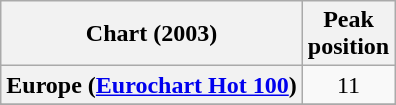<table class="wikitable sortable plainrowheaders" style="text-align:center">
<tr>
<th scope="col">Chart (2003)</th>
<th scope="col">Peak<br>position</th>
</tr>
<tr>
<th scope="row">Europe (<a href='#'>Eurochart Hot 100</a>)</th>
<td>11</td>
</tr>
<tr>
</tr>
<tr>
</tr>
<tr>
</tr>
</table>
